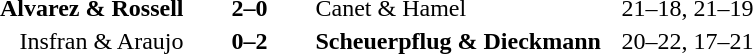<table>
<tr>
<th width=200></th>
<th width=80></th>
<th width=200></th>
<th width=220></th>
</tr>
<tr>
<td align=right><strong>Alvarez & Rossell</strong></td>
<td align=center><strong>2–0</strong></td>
<td align=left>Canet & Hamel</td>
<td>21–18, 21–19</td>
</tr>
<tr>
<td align=right>Insfran & Araujo</td>
<td align=center><strong>0–2</strong></td>
<td align=left><strong>Scheuerpflug & Dieckmann</strong></td>
<td>20–22, 17–21</td>
</tr>
</table>
